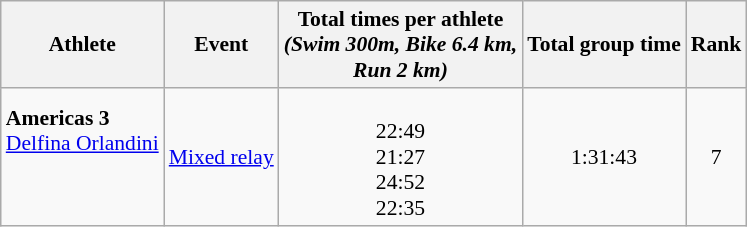<table class="wikitable" style="font-size:90%;">
<tr>
<th>Athlete</th>
<th>Event</th>
<th>Total times per athlete <br> <em>(Swim 300m, Bike 6.4 km, <br> Run 2 km)</em></th>
<th>Total group time</th>
<th>Rank</th>
</tr>
<tr align=center>
<td align=left><strong>Americas 3</strong><br><a href='#'>Delfina Orlandini</a><br><br><br></td>
<td align=left><a href='#'>Mixed relay</a></td>
<td><br>22:49<br>21:27<br>24:52<br>22:35</td>
<td>1:31:43</td>
<td>7</td>
</tr>
</table>
